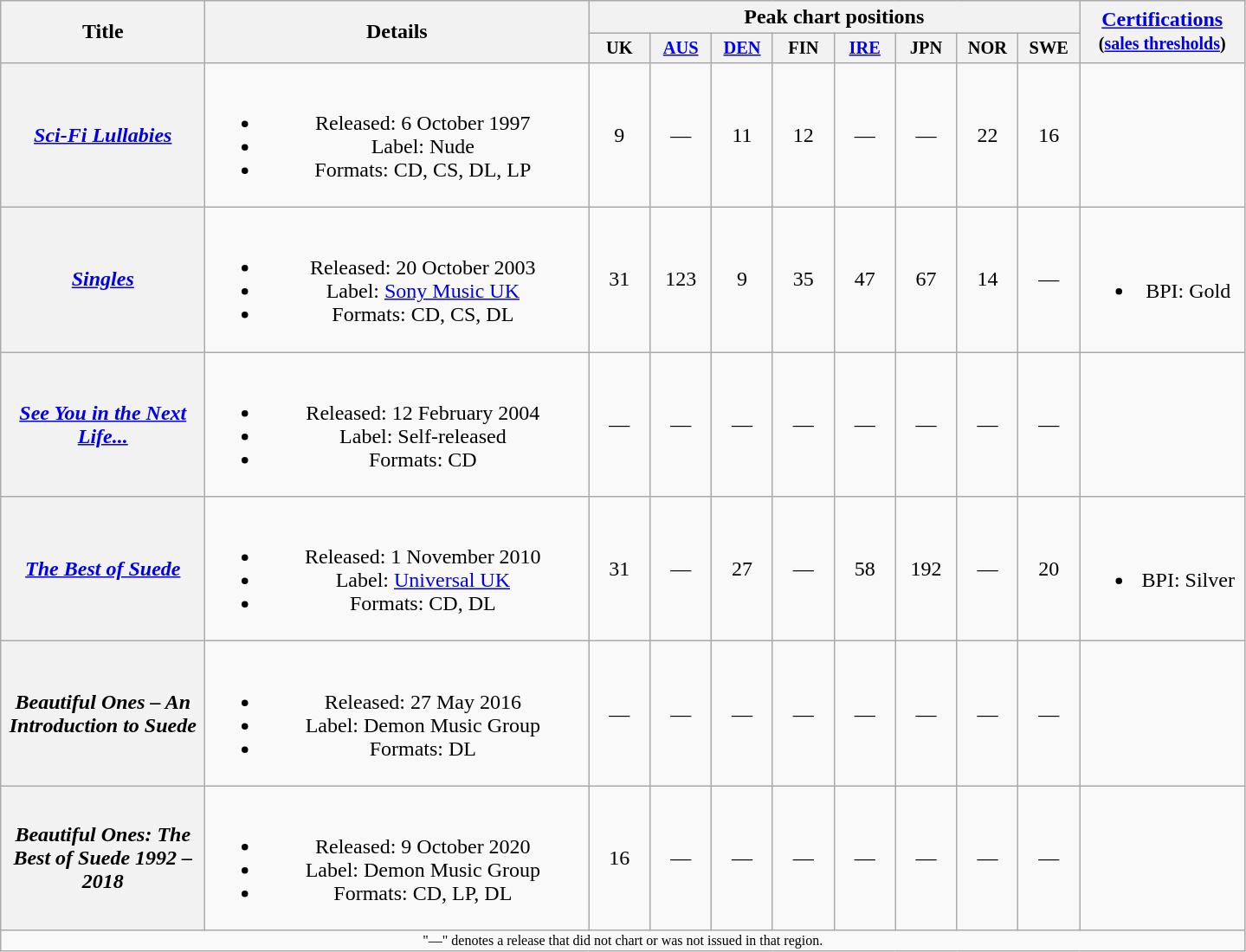<table class="wikitable plainrowheaders" style="text-align:center;">
<tr>
<th rowspan="2" style="width:150px;">Title</th>
<th rowspan="2" style="width:18em;">Details</th>
<th colspan="8">Peak chart positions</th>
<th rowspan="2" style="width:120px;"><a href='#'>Certifications</a><br><small>(<a href='#'>sales thresholds</a>)</small></th>
</tr>
<tr>
<th style="width:3em;font-size:85%">UK<br></th>
<th style="width:3em;font-size:85%"><a href='#'>AUS</a><br></th>
<th style="width:3em;font-size:85%"><a href='#'>DEN</a><br></th>
<th style="width:3em;font-size:85%">FIN<br></th>
<th style="width:3em;font-size:85%"><a href='#'>IRE</a><br></th>
<th style="width:3em;font-size:85%">JPN<br></th>
<th style="width:3em;font-size:85%">NOR<br></th>
<th style="width:3em;font-size:85%">SWE<br></th>
</tr>
<tr>
<th scope="row"><em><a href='#'>Sci-Fi Lullabies</a></em></th>
<td><br><ul><li>Released: 6 October 1997</li><li>Label: Nude</li><li>Formats: CD, CS, DL, LP</li></ul></td>
<td>9</td>
<td>—</td>
<td>11</td>
<td>12</td>
<td>—</td>
<td>—</td>
<td>22</td>
<td>16</td>
<td></td>
</tr>
<tr>
<th scope="row"><em><a href='#'>Singles</a></em></th>
<td><br><ul><li>Released: 20 October 2003</li><li>Label: <a href='#'>Sony Music UK</a></li><li>Formats: CD, CS, DL</li></ul></td>
<td>31</td>
<td>123</td>
<td>9</td>
<td>35</td>
<td>47</td>
<td>67</td>
<td>14</td>
<td>—</td>
<td><br><ul><li>BPI: Gold</li></ul></td>
</tr>
<tr>
<th scope="row"><em><a href='#'>See You in the Next Life...</a></em></th>
<td><br><ul><li>Released: 12 February 2004</li><li>Label: Self-released</li><li>Formats: CD</li></ul></td>
<td>—</td>
<td>—</td>
<td>—</td>
<td>—</td>
<td>—</td>
<td>—</td>
<td>—</td>
<td>—</td>
<td></td>
</tr>
<tr>
<th scope="row"><em><a href='#'>The Best of Suede</a></em></th>
<td><br><ul><li>Released: 1 November 2010</li><li>Label: <a href='#'>Universal UK</a></li><li>Formats: CD, DL</li></ul></td>
<td>31</td>
<td>—</td>
<td>27</td>
<td>—</td>
<td>58</td>
<td>192</td>
<td>—</td>
<td>20</td>
<td><br><ul><li>BPI: Silver</li></ul></td>
</tr>
<tr>
<th scope="row"><em>Beautiful Ones – An Introduction to Suede</em></th>
<td><br><ul><li>Released: 27 May 2016</li><li>Label: Demon Music Group</li><li>Formats: DL</li></ul></td>
<td>—</td>
<td>—</td>
<td>—</td>
<td>—</td>
<td>—</td>
<td>—</td>
<td>—</td>
<td>—</td>
<td></td>
</tr>
<tr>
<th scope="row"><em>Beautiful Ones: The Best of Suede 1992 – 2018</em></th>
<td><br><ul><li>Released: 9 October 2020</li><li>Label: Demon Music Group</li><li>Formats: CD, LP, DL</li></ul></td>
<td>16</td>
<td>—</td>
<td>—</td>
<td>—</td>
<td>—</td>
<td>—</td>
<td>—</td>
<td>—</td>
<td></td>
</tr>
<tr>
<td colspan="18" style="text-align:center; font-size:8pt;">"—" denotes a release that did not chart or was not issued in that region.</td>
</tr>
</table>
